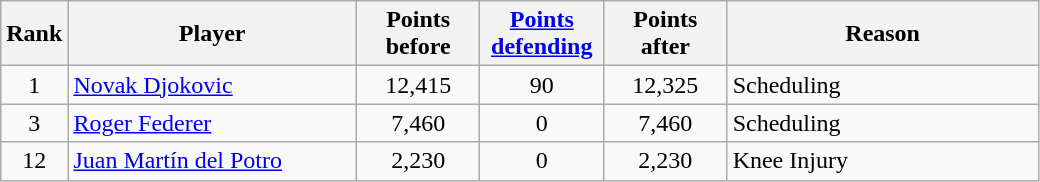<table class="wikitable sortable">
<tr>
<th style="width:30px;">Rank</th>
<th style="width:185px;">Player</th>
<th style="width:75px;">Points before</th>
<th style="width:75px;"><a href='#'>Points defending</a></th>
<th style="width:75px;">Points after</th>
<th style="width:200px;">Reason</th>
</tr>
<tr>
<td style="text-align:center;">1</td>
<td> <a href='#'>Novak Djokovic</a></td>
<td style="text-align:center;">12,415</td>
<td style="text-align:center;">90</td>
<td style="text-align:center;">12,325</td>
<td align="left">Scheduling</td>
</tr>
<tr>
<td style="text-align:center;">3</td>
<td> <a href='#'>Roger Federer</a></td>
<td style="text-align:center;">7,460</td>
<td style="text-align:center;">0</td>
<td style="text-align:center;">7,460</td>
<td align="left">Scheduling</td>
</tr>
<tr>
<td style="text-align:center;">12</td>
<td> <a href='#'>Juan Martín del Potro</a></td>
<td style="text-align:center;">2,230</td>
<td style="text-align:center;">0</td>
<td style="text-align:center;">2,230</td>
<td align="left">Knee Injury</td>
</tr>
</table>
